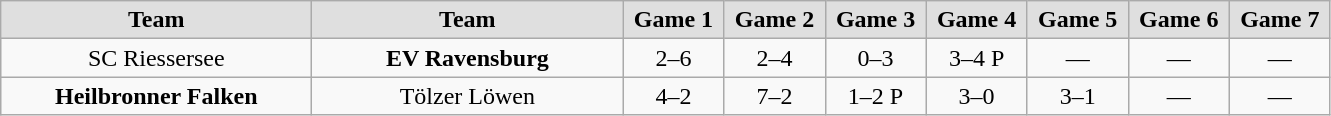<table class="wikitable">
<tr align="center">
<td width="200" bgcolor="#dfdfdf"><strong>Team</strong></td>
<td width="200" bgcolor="#dfdfdf"><strong>Team</strong></td>
<td width="60" bgcolor="#dfdfdf"><strong>Game 1</strong></td>
<td width="60" bgcolor="#dfdfdf"><strong>Game 2</strong></td>
<td width="60" bgcolor="#dfdfdf"><strong>Game 3</strong></td>
<td width="60" bgcolor="#dfdfdf"><strong>Game 4</strong></td>
<td width="60" bgcolor="#dfdfdf"><strong>Game 5</strong></td>
<td width="60" bgcolor="#dfdfdf"><strong>Game 6</strong></td>
<td width="60" bgcolor="#dfdfdf"><strong>Game 7</strong></td>
</tr>
<tr align="center">
<td>SC Riessersee</td>
<td><strong>EV Ravensburg</strong></td>
<td>2–6</td>
<td>2–4</td>
<td>0–3</td>
<td>3–4 P</td>
<td>—</td>
<td>—</td>
<td>—</td>
</tr>
<tr align="center">
<td><strong>Heilbronner Falken</strong></td>
<td>Tölzer Löwen</td>
<td>4–2</td>
<td>7–2</td>
<td>1–2 P</td>
<td>3–0</td>
<td>3–1</td>
<td>—</td>
<td>—</td>
</tr>
</table>
